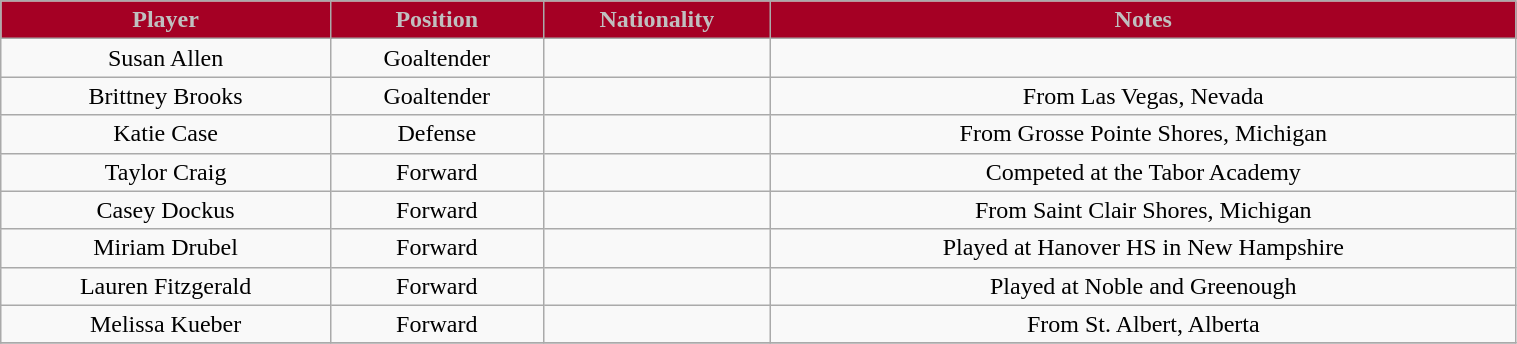<table class="wikitable" width="80%">
<tr align="center"  style="background:#A50024;color:silver;">
<td><strong>Player</strong></td>
<td><strong>Position</strong></td>
<td><strong>Nationality</strong></td>
<td><strong>Notes</strong></td>
</tr>
<tr align="center" bgcolor="">
<td>Susan Allen</td>
<td>Goaltender</td>
<td></td>
<td></td>
</tr>
<tr align="center" bgcolor="">
<td>Brittney Brooks</td>
<td>Goaltender</td>
<td></td>
<td>From Las Vegas, Nevada</td>
</tr>
<tr align="center" bgcolor="">
<td>Katie Case</td>
<td>Defense</td>
<td></td>
<td>From Grosse Pointe Shores, Michigan</td>
</tr>
<tr align="center" bgcolor="">
<td>Taylor Craig</td>
<td>Forward</td>
<td></td>
<td>Competed at the Tabor Academy</td>
</tr>
<tr align="center" bgcolor="">
<td>Casey Dockus</td>
<td>Forward</td>
<td></td>
<td>From Saint Clair Shores, Michigan</td>
</tr>
<tr align="center" bgcolor="">
<td>Miriam Drubel</td>
<td>Forward</td>
<td></td>
<td>Played at Hanover HS in New Hampshire</td>
</tr>
<tr align="center" bgcolor="">
<td>Lauren Fitzgerald</td>
<td>Forward</td>
<td></td>
<td>Played at Noble and Greenough</td>
</tr>
<tr align="center" bgcolor="">
<td>Melissa Kueber</td>
<td>Forward</td>
<td></td>
<td>From St. Albert, Alberta</td>
</tr>
<tr align="center" bgcolor="">
</tr>
</table>
